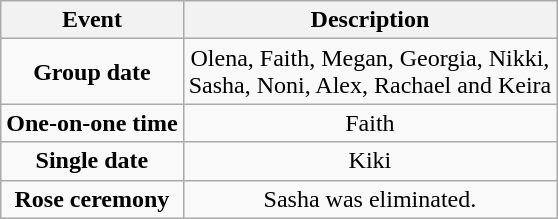<table class="wikitable sortable" style="text-align:center;">
<tr>
<th>Event</th>
<th>Description</th>
</tr>
<tr>
<td><strong>Group date</strong></td>
<td>Olena, Faith, Megan, Georgia, Nikki,<br> Sasha, Noni, Alex, Rachael and Keira</td>
</tr>
<tr>
<td><strong>One-on-one time</strong></td>
<td>Faith</td>
</tr>
<tr>
<td><strong>Single date</strong></td>
<td>Kiki</td>
</tr>
<tr>
<td><strong>Rose ceremony</strong></td>
<td>Sasha was eliminated.</td>
</tr>
</table>
